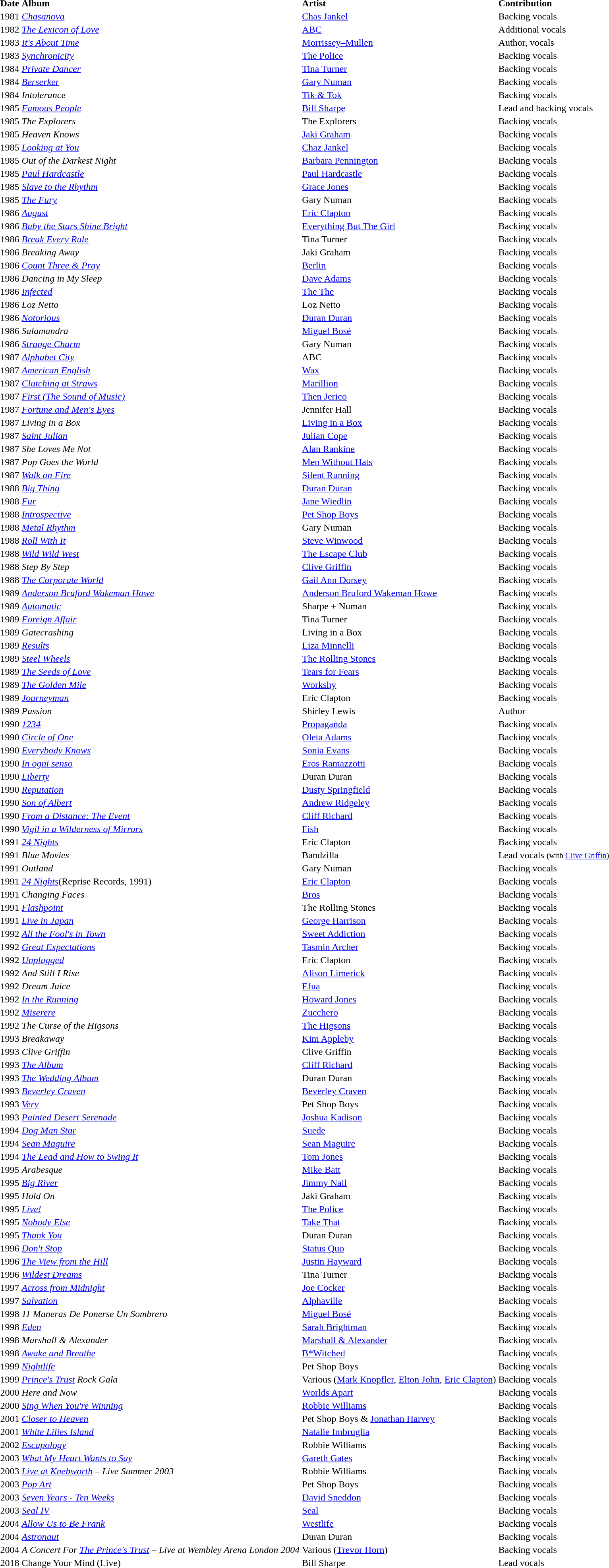<table class="standard sortable">
<tr>
<th align="left">Date</th>
<th align="left">Album</th>
<th align="left">Artist</th>
<th align="left">Contribution</th>
</tr>
<tr>
<td>1981</td>
<td><em><a href='#'>Chasanova</a></em></td>
<td><a href='#'>Chas Jankel</a></td>
<td>Backing vocals</td>
</tr>
<tr>
<td>1982</td>
<td><em><a href='#'>The Lexicon of Love</a></em></td>
<td><a href='#'>ABC</a></td>
<td>Additional vocals</td>
</tr>
<tr>
<td>1983</td>
<td><em><a href='#'>It's About Time</a></em></td>
<td><a href='#'>Morrissey–Mullen</a></td>
<td>Author, vocals</td>
</tr>
<tr>
<td>1983</td>
<td><em><a href='#'>Synchronicity</a></em></td>
<td><a href='#'>The Police</a></td>
<td>Backing vocals</td>
</tr>
<tr>
<td>1984</td>
<td><em><a href='#'>Private Dancer</a></em></td>
<td><a href='#'>Tina Turner</a></td>
<td>Backing vocals</td>
</tr>
<tr>
<td>1984</td>
<td><em><a href='#'>Berserker</a></em></td>
<td><a href='#'>Gary Numan</a></td>
<td>Backing vocals</td>
</tr>
<tr>
<td>1984</td>
<td><em>Intolerance</em></td>
<td><a href='#'>Tik & Tok</a></td>
<td>Backing vocals</td>
<td></td>
</tr>
<tr>
<td>1985</td>
<td><em><a href='#'>Famous People</a></em></td>
<td><a href='#'>Bill Sharpe</a></td>
<td>Lead and backing vocals</td>
</tr>
<tr>
<td>1985</td>
<td><em>The Explorers</em></td>
<td>The Explorers</td>
<td>Backing vocals</td>
</tr>
<tr>
<td>1985</td>
<td><em>Heaven Knows</em></td>
<td><a href='#'>Jaki Graham</a></td>
<td>Backing vocals</td>
<td></td>
</tr>
<tr>
<td>1985</td>
<td><em><a href='#'>Looking at You</a></em></td>
<td><a href='#'>Chaz Jankel</a></td>
<td>Backing vocals</td>
</tr>
<tr>
<td>1985</td>
<td><em>Out of the Darkest Night</em></td>
<td><a href='#'>Barbara Pennington</a></td>
<td>Backing vocals</td>
</tr>
<tr>
<td>1985</td>
<td><em><a href='#'>Paul Hardcastle</a></em></td>
<td><a href='#'>Paul Hardcastle</a></td>
<td>Backing vocals</td>
</tr>
<tr>
<td>1985</td>
<td><em><a href='#'>Slave to the Rhythm</a></em></td>
<td><a href='#'>Grace Jones</a></td>
<td>Backing vocals</td>
</tr>
<tr>
<td>1985</td>
<td><em><a href='#'>The Fury</a></em></td>
<td>Gary Numan</td>
<td>Backing vocals</td>
</tr>
<tr>
<td>1986</td>
<td><em><a href='#'>August</a></em></td>
<td><a href='#'>Eric Clapton</a></td>
<td>Backing vocals</td>
</tr>
<tr>
<td>1986</td>
<td><em><a href='#'>Baby the Stars Shine Bright</a></em></td>
<td><a href='#'>Everything But The Girl</a></td>
<td>Backing vocals</td>
</tr>
<tr>
<td>1986</td>
<td><em><a href='#'>Break Every Rule</a></em></td>
<td>Tina Turner</td>
<td>Backing vocals</td>
</tr>
<tr>
<td>1986</td>
<td><em>Breaking Away</em></td>
<td>Jaki Graham</td>
<td>Backing vocals</td>
</tr>
<tr>
<td>1986</td>
<td><em><a href='#'>Count Three & Pray</a></em></td>
<td><a href='#'>Berlin</a></td>
<td>Backing vocals</td>
</tr>
<tr>
<td>1986</td>
<td><em>Dancing in My Sleep</em></td>
<td><a href='#'>Dave Adams</a></td>
<td>Backing vocals</td>
</tr>
<tr>
<td>1986</td>
<td><em><a href='#'>Infected</a></em></td>
<td><a href='#'>The The</a></td>
<td>Backing vocals</td>
</tr>
<tr>
<td>1986</td>
<td><em>Loz Netto</em></td>
<td>Loz Netto</td>
<td>Backing vocals</td>
</tr>
<tr>
<td>1986</td>
<td><em><a href='#'>Notorious</a></em></td>
<td><a href='#'>Duran Duran</a></td>
<td>Backing vocals</td>
</tr>
<tr>
<td>1986</td>
<td><em>Salamandra</em></td>
<td><a href='#'>Miguel Bosé</a></td>
<td>Backing vocals</td>
</tr>
<tr>
<td>1986</td>
<td><em><a href='#'>Strange Charm</a></em></td>
<td>Gary Numan</td>
<td>Backing vocals</td>
</tr>
<tr>
<td>1987</td>
<td><em><a href='#'>Alphabet City</a></em></td>
<td>ABC</td>
<td>Backing vocals</td>
</tr>
<tr>
<td>1987</td>
<td><em><a href='#'>American English</a></em></td>
<td><a href='#'>Wax</a></td>
<td>Backing vocals</td>
</tr>
<tr>
<td>1987</td>
<td><em><a href='#'>Clutching at Straws</a></em></td>
<td><a href='#'>Marillion</a></td>
<td>Backing vocals</td>
</tr>
<tr>
<td>1987</td>
<td><em><a href='#'>First (The Sound of Music)</a></em></td>
<td><a href='#'>Then Jerico</a></td>
<td>Backing vocals</td>
</tr>
<tr>
<td>1987</td>
<td><em><a href='#'>Fortune and Men's Eyes</a></em></td>
<td>Jennifer Hall</td>
<td>Backing vocals</td>
</tr>
<tr>
<td>1987</td>
<td><em>Living in a Box</em></td>
<td><a href='#'>Living in a Box</a></td>
<td>Backing vocals</td>
</tr>
<tr>
<td>1987</td>
<td><em><a href='#'>Saint Julian</a></em></td>
<td><a href='#'>Julian Cope</a></td>
<td>Backing vocals</td>
</tr>
<tr>
<td>1987</td>
<td><em>She Loves Me Not</em></td>
<td><a href='#'>Alan Rankine</a></td>
<td>Backing vocals</td>
</tr>
<tr>
<td>1987</td>
<td><em>Pop Goes the World</em></td>
<td><a href='#'>Men Without Hats</a></td>
<td>Backing vocals</td>
</tr>
<tr>
<td>1987</td>
<td><em><a href='#'>Walk on Fire</a></em></td>
<td><a href='#'>Silent Running</a></td>
<td>Backing vocals</td>
</tr>
<tr>
<td>1988</td>
<td><em><a href='#'>Big Thing</a></em></td>
<td><a href='#'>Duran Duran</a></td>
<td>Backing vocals</td>
</tr>
<tr>
<td>1988</td>
<td><em><a href='#'>Fur</a></em></td>
<td><a href='#'>Jane Wiedlin</a></td>
<td>Backing vocals</td>
</tr>
<tr>
<td>1988</td>
<td><em><a href='#'>Introspective</a></em></td>
<td><a href='#'>Pet Shop Boys</a></td>
<td>Backing vocals</td>
</tr>
<tr>
<td>1988</td>
<td><em><a href='#'>Metal Rhythm</a></em></td>
<td>Gary Numan</td>
<td>Backing vocals</td>
</tr>
<tr>
<td>1988</td>
<td><em><a href='#'>Roll With It</a></em></td>
<td><a href='#'>Steve Winwood</a></td>
<td>Backing vocals</td>
</tr>
<tr>
<td>1988</td>
<td><em><a href='#'>Wild Wild West</a></em></td>
<td><a href='#'>The Escape Club</a></td>
<td>Backing vocals</td>
</tr>
<tr>
<td>1988</td>
<td><em>Step By Step</em></td>
<td><a href='#'>Clive Griffin</a></td>
<td>Backing vocals</td>
</tr>
<tr>
<td>1988</td>
<td><em><a href='#'>The Corporate World</a></em></td>
<td><a href='#'>Gail Ann Dorsey</a></td>
<td>Backing vocals</td>
</tr>
<tr>
<td>1989</td>
<td><em><a href='#'>Anderson Bruford Wakeman Howe</a></em></td>
<td><a href='#'>Anderson Bruford Wakeman Howe</a></td>
<td>Backing vocals</td>
</tr>
<tr>
<td>1989</td>
<td><em><a href='#'>Automatic</a></em></td>
<td>Sharpe + Numan</td>
<td>Backing vocals</td>
</tr>
<tr>
<td>1989</td>
<td><em><a href='#'>Foreign Affair</a></em></td>
<td>Tina Turner</td>
<td>Backing vocals</td>
</tr>
<tr>
<td>1989</td>
<td><em>Gatecrashing</em></td>
<td>Living in a Box</td>
<td>Backing vocals</td>
</tr>
<tr>
<td>1989</td>
<td><em><a href='#'>Results</a></em></td>
<td><a href='#'>Liza Minnelli</a></td>
<td>Backing vocals</td>
</tr>
<tr>
<td>1989</td>
<td><em><a href='#'>Steel Wheels</a></em></td>
<td><a href='#'>The Rolling Stones</a></td>
<td>Backing vocals</td>
</tr>
<tr>
<td>1989</td>
<td><em><a href='#'>The Seeds of Love</a></em></td>
<td><a href='#'>Tears for Fears</a></td>
<td>Backing vocals</td>
</tr>
<tr>
<td>1989</td>
<td><em><a href='#'>The Golden Mile</a></em></td>
<td><a href='#'>Workshy</a></td>
<td>Backing vocals</td>
</tr>
<tr>
<td>1989</td>
<td><em><a href='#'>Journeyman</a></em></td>
<td>Eric Clapton</td>
<td>Backing vocals</td>
</tr>
<tr>
<td>1989</td>
<td><em>Passion</em></td>
<td>Shirley Lewis</td>
<td>Author</td>
</tr>
<tr>
<td>1990</td>
<td><em><a href='#'>1234</a></em></td>
<td><a href='#'>Propaganda</a></td>
<td>Backing vocals</td>
</tr>
<tr>
<td>1990</td>
<td><em><a href='#'>Circle of One</a></em></td>
<td><a href='#'>Oleta Adams</a></td>
<td>Backing vocals</td>
</tr>
<tr>
<td>1990</td>
<td><em><a href='#'>Everybody Knows</a></em></td>
<td><a href='#'>Sonia Evans</a></td>
<td>Backing vocals</td>
</tr>
<tr>
<td>1990</td>
<td><em><a href='#'>In ogni senso</a></em></td>
<td><a href='#'>Eros Ramazzotti</a></td>
<td>Backing vocals</td>
</tr>
<tr>
<td>1990</td>
<td><em><a href='#'>Liberty</a></em></td>
<td>Duran Duran</td>
<td>Backing vocals</td>
</tr>
<tr>
<td>1990</td>
<td><em><a href='#'>Reputation</a></em></td>
<td><a href='#'>Dusty Springfield</a></td>
<td>Backing vocals</td>
</tr>
<tr>
<td>1990</td>
<td><em><a href='#'>Son of Albert</a></em></td>
<td><a href='#'>Andrew Ridgeley</a></td>
<td>Backing vocals</td>
</tr>
<tr>
<td>1990</td>
<td><em><a href='#'>From a Distance: The Event</a></em></td>
<td><a href='#'>Cliff Richard</a></td>
<td>Backing vocals</td>
</tr>
<tr>
<td>1990</td>
<td><em><a href='#'>Vigil in a Wilderness of Mirrors</a></em></td>
<td><a href='#'>Fish</a></td>
<td>Backing vocals</td>
</tr>
<tr>
<td>1991</td>
<td><em><a href='#'>24 Nights</a></em></td>
<td>Eric Clapton</td>
<td>Backing vocals</td>
</tr>
<tr>
<td>1991</td>
<td><em>Blue Movies</em></td>
<td>Bandzilla</td>
<td>Lead vocals <small>(with <a href='#'>Clive Griffin</a>)</small></td>
</tr>
<tr>
<td>1991</td>
<td><em>Outland</em></td>
<td>Gary Numan</td>
<td>Backing vocals</td>
</tr>
<tr>
<td>1991</td>
<td><em><a href='#'>24 Nights</a></em>(Reprise Records, 1991)</td>
<td><a href='#'>Eric Clapton</a></td>
<td>Backing vocals</td>
</tr>
<tr>
<td>1991</td>
<td><em>Changing Faces</em></td>
<td><a href='#'>Bros</a></td>
<td>Backing vocals</td>
</tr>
<tr>
<td>1991</td>
<td><em><a href='#'>Flashpoint</a></em></td>
<td>The Rolling Stones</td>
<td>Backing vocals</td>
</tr>
<tr>
<td>1991</td>
<td><em><a href='#'>Live in Japan</a></em></td>
<td><a href='#'>George Harrison</a></td>
<td>Backing vocals</td>
</tr>
<tr>
<td>1992</td>
<td><em><a href='#'>All the Fool's in Town</a></em></td>
<td><a href='#'>Sweet Addiction</a></td>
<td>Backing vocals</td>
</tr>
<tr>
<td>1992</td>
<td><em><a href='#'>Great Expectations</a></em></td>
<td><a href='#'>Tasmin Archer</a></td>
<td>Backing vocals</td>
</tr>
<tr>
<td>1992</td>
<td><em><a href='#'>Unplugged</a></em></td>
<td>Eric Clapton</td>
<td>Backing vocals</td>
</tr>
<tr>
<td>1992</td>
<td><em>And Still I Rise</em></td>
<td><a href='#'>Alison Limerick</a></td>
<td>Backing vocals</td>
</tr>
<tr>
<td>1992</td>
<td><em>Dream Juice</em></td>
<td><a href='#'>Efua</a></td>
<td>Backing vocals</td>
</tr>
<tr>
<td>1992</td>
<td><em><a href='#'>In the Running</a></em></td>
<td><a href='#'>Howard Jones</a></td>
<td>Backing vocals</td>
</tr>
<tr>
<td>1992</td>
<td><em><a href='#'>Miserere</a></em></td>
<td><a href='#'>Zucchero</a></td>
<td>Backing vocals</td>
</tr>
<tr>
<td>1992</td>
<td><em>The Curse of the Higsons</em></td>
<td><a href='#'>The Higsons</a></td>
<td>Backing vocals</td>
</tr>
<tr>
<td>1993</td>
<td><em>Breakaway</em></td>
<td><a href='#'>Kim Appleby</a></td>
<td>Backing vocals</td>
</tr>
<tr>
<td>1993</td>
<td><em>Clive Griffin</em></td>
<td>Clive Griffin</td>
<td>Backing vocals</td>
</tr>
<tr>
<td>1993</td>
<td><em><a href='#'>The Album</a></em></td>
<td><a href='#'>Cliff Richard</a></td>
<td>Backing vocals</td>
</tr>
<tr>
<td>1993</td>
<td><em><a href='#'>The Wedding Album</a></em></td>
<td>Duran Duran</td>
<td>Backing vocals</td>
</tr>
<tr>
<td>1993</td>
<td><em><a href='#'>Beverley Craven</a></em></td>
<td><a href='#'>Beverley Craven</a></td>
<td>Backing vocals</td>
</tr>
<tr>
<td>1993</td>
<td><em><a href='#'>Very</a></em></td>
<td>Pet Shop Boys</td>
<td>Backing vocals</td>
</tr>
<tr>
<td>1993</td>
<td><em><a href='#'>Painted Desert Serenade</a></em></td>
<td><a href='#'>Joshua Kadison</a></td>
<td>Backing vocals</td>
</tr>
<tr>
<td>1994</td>
<td><em><a href='#'>Dog Man Star</a></em></td>
<td><a href='#'>Suede</a></td>
<td>Backing vocals</td>
</tr>
<tr>
<td>1994</td>
<td><em><a href='#'>Sean Maguire</a></em></td>
<td><a href='#'>Sean Maguire</a></td>
<td>Backing vocals</td>
</tr>
<tr>
<td>1994</td>
<td><em><a href='#'>The Lead and How to Swing It</a></em></td>
<td><a href='#'>Tom Jones</a></td>
<td>Backing vocals</td>
</tr>
<tr>
<td>1995</td>
<td><em>Arabesque</em></td>
<td><a href='#'>Mike Batt</a></td>
<td>Backing vocals</td>
</tr>
<tr>
<td>1995</td>
<td><em><a href='#'>Big River</a></em></td>
<td><a href='#'>Jimmy Nail</a></td>
<td>Backing vocals</td>
</tr>
<tr>
<td>1995</td>
<td><em>Hold On</em></td>
<td>Jaki Graham</td>
<td>Backing vocals</td>
</tr>
<tr>
<td>1995</td>
<td><em><a href='#'>Live!</a></em></td>
<td><a href='#'>The Police</a></td>
<td>Backing vocals</td>
</tr>
<tr>
<td>1995</td>
<td><em><a href='#'>Nobody Else</a></em></td>
<td><a href='#'>Take That</a></td>
<td>Backing vocals</td>
</tr>
<tr>
<td>1995</td>
<td><em><a href='#'>Thank You</a></em></td>
<td>Duran Duran</td>
<td>Backing vocals</td>
</tr>
<tr>
<td>1996</td>
<td><em><a href='#'>Don't Stop</a></em></td>
<td><a href='#'>Status Quo</a></td>
<td>Backing vocals</td>
</tr>
<tr>
<td>1996</td>
<td><em><a href='#'>The View from the Hill</a></em></td>
<td><a href='#'>Justin Hayward</a></td>
<td>Backing vocals</td>
</tr>
<tr>
<td>1996</td>
<td><em><a href='#'>Wildest Dreams</a></em></td>
<td>Tina Turner</td>
<td>Backing vocals</td>
</tr>
<tr>
<td>1997</td>
<td><em><a href='#'>Across from Midnight</a></em></td>
<td><a href='#'>Joe Cocker</a></td>
<td>Backing vocals</td>
</tr>
<tr>
<td>1997</td>
<td><em><a href='#'>Salvation</a></em></td>
<td><a href='#'>Alphaville</a></td>
<td>Backing vocals</td>
</tr>
<tr>
<td>1998</td>
<td><em>11 Maneras De Ponerse Un Sombrero</em></td>
<td><a href='#'>Miguel Bosé</a></td>
<td>Backing vocals</td>
</tr>
<tr>
<td>1998</td>
<td><em><a href='#'>Eden</a></em></td>
<td><a href='#'>Sarah Brightman</a></td>
<td>Backing vocals</td>
</tr>
<tr>
<td>1998</td>
<td><em>Marshall & Alexander</em></td>
<td><a href='#'>Marshall & Alexander</a></td>
<td>Backing vocals</td>
</tr>
<tr>
<td>1998</td>
<td><em><a href='#'>Awake and Breathe</a></em></td>
<td><a href='#'>B*Witched</a></td>
<td>Backing vocals</td>
</tr>
<tr>
<td>1999</td>
<td><em><a href='#'>Nightlife</a></em></td>
<td>Pet Shop Boys</td>
<td>Backing vocals</td>
</tr>
<tr>
<td>1999</td>
<td><em><a href='#'>Prince's Trust</a> Rock Gala</em></td>
<td>Various (<a href='#'>Mark Knopfler</a>, <a href='#'>Elton John</a>, <a href='#'>Eric Clapton</a>)</td>
<td>Backing vocals</td>
</tr>
<tr>
<td>2000</td>
<td><em>Here and Now</em></td>
<td><a href='#'>Worlds Apart</a></td>
<td>Backing vocals</td>
</tr>
<tr>
<td>2000</td>
<td><em><a href='#'>Sing When You're Winning</a></em></td>
<td><a href='#'>Robbie Williams</a></td>
<td>Backing vocals</td>
</tr>
<tr>
<td>2001</td>
<td><em><a href='#'>Closer to Heaven</a></em></td>
<td>Pet Shop Boys & <a href='#'>Jonathan Harvey</a></td>
<td>Backing vocals</td>
</tr>
<tr>
<td>2001</td>
<td><em><a href='#'>White Lilies Island</a></em></td>
<td><a href='#'>Natalie Imbruglia</a></td>
<td>Backing vocals</td>
</tr>
<tr>
<td>2002</td>
<td><em><a href='#'>Escapology</a></em></td>
<td>Robbie Williams</td>
<td>Backing vocals</td>
</tr>
<tr>
<td>2003</td>
<td><em><a href='#'>What My Heart Wants to Say</a></em></td>
<td><a href='#'>Gareth Gates</a></td>
<td>Backing vocals</td>
</tr>
<tr>
<td>2003</td>
<td><em><a href='#'>Live at Knebworth</a></em> – <em>Live Summer 2003</em></td>
<td>Robbie Williams</td>
<td>Backing vocals</td>
</tr>
<tr>
<td>2003</td>
<td><em><a href='#'>Pop Art</a></em></td>
<td>Pet Shop Boys</td>
<td>Backing vocals</td>
</tr>
<tr>
<td>2003</td>
<td><em><a href='#'>Seven Years - Ten Weeks</a></em></td>
<td><a href='#'>David Sneddon</a></td>
<td>Backing vocals</td>
</tr>
<tr>
<td>2003</td>
<td><em><a href='#'>Seal IV</a></em></td>
<td><a href='#'>Seal</a></td>
<td>Backing vocals</td>
</tr>
<tr>
<td>2004</td>
<td><em><a href='#'>Allow Us to Be Frank</a></em></td>
<td><a href='#'>Westlife</a></td>
<td>Backing vocals</td>
</tr>
<tr>
<td>2004</td>
<td><em><a href='#'>Astronaut</a></em></td>
<td>Duran Duran</td>
<td>Backing vocals</td>
</tr>
<tr>
<td>2004</td>
<td><em>A Concert For <a href='#'>The Prince's Trust</a></em> – <em>Live at Wembley Arena London 2004</em></td>
<td>Various (<a href='#'>Trevor Horn</a>)</td>
<td>Backing vocals</td>
</tr>
<tr>
<td>2018</td>
<td>Change Your Mind (Live)</td>
<td>Bill Sharpe</td>
<td>Lead vocals</td>
</tr>
<tr>
</tr>
</table>
